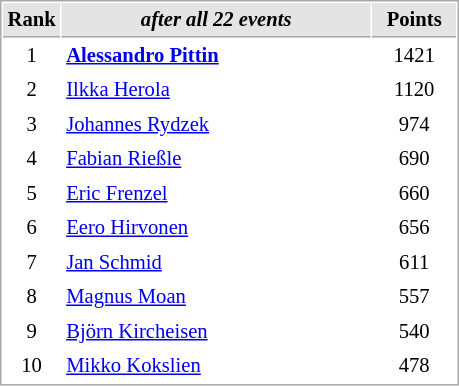<table cellspacing="1" cellpadding="3" style="border:1px solid #AAAAAA;font-size:86%">
<tr style="background-color: #E4E4E4;">
<th style="border-bottom:1px solid #AAAAAA; width: 10px;">Rank</th>
<th style="border-bottom:1px solid #AAAAAA; width: 200px;"><em>after all 22 events</em></th>
<th style="border-bottom:1px solid #AAAAAA; width: 50px;">Points</th>
</tr>
<tr>
<td align=center>1</td>
<td><strong> <a href='#'>Alessandro Pittin</a></strong></td>
<td align=center>1421</td>
</tr>
<tr>
<td align=center>2</td>
<td> <a href='#'>Ilkka Herola</a></td>
<td align=center>1120</td>
</tr>
<tr>
<td align=center>3</td>
<td> <a href='#'>Johannes Rydzek</a></td>
<td align=center>974</td>
</tr>
<tr>
<td align=center>4</td>
<td> <a href='#'>Fabian Rießle</a></td>
<td align=center>690</td>
</tr>
<tr>
<td align=center>5</td>
<td> <a href='#'>Eric Frenzel</a></td>
<td align=center>660</td>
</tr>
<tr>
<td align=center>6</td>
<td> <a href='#'>Eero Hirvonen</a></td>
<td align=center>656</td>
</tr>
<tr>
<td align=center>7</td>
<td> <a href='#'>Jan Schmid</a></td>
<td align=center>611</td>
</tr>
<tr>
<td align=center>8</td>
<td> <a href='#'>Magnus Moan</a></td>
<td align=center>557</td>
</tr>
<tr>
<td align=center>9</td>
<td> <a href='#'>Björn Kircheisen</a></td>
<td align=center>540</td>
</tr>
<tr>
<td align=center>10</td>
<td> <a href='#'>Mikko Kokslien</a></td>
<td align=center>478</td>
</tr>
</table>
